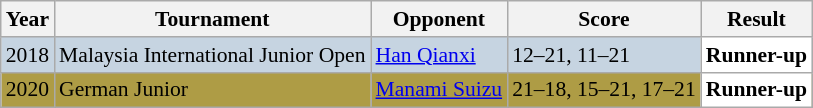<table class="sortable wikitable" style="font-size: 90%;">
<tr>
<th>Year</th>
<th>Tournament</th>
<th>Opponent</th>
<th>Score</th>
<th>Result</th>
</tr>
<tr style="background:#C6D4E1">
<td align="center">2018</td>
<td align="left">Malaysia International Junior Open</td>
<td align="left"> <a href='#'>Han Qianxi</a></td>
<td align="left">12–21, 11–21</td>
<td style="text-align:left; background:white"> <strong>Runner-up</strong></td>
</tr>
<tr style="background:#AE9C45">
<td align="center">2020</td>
<td align="left">German Junior</td>
<td align="left"> <a href='#'>Manami Suizu</a></td>
<td align="left">21–18, 15–21, 17–21</td>
<td style="text-align:left; background:white"> <strong>Runner-up</strong></td>
</tr>
</table>
